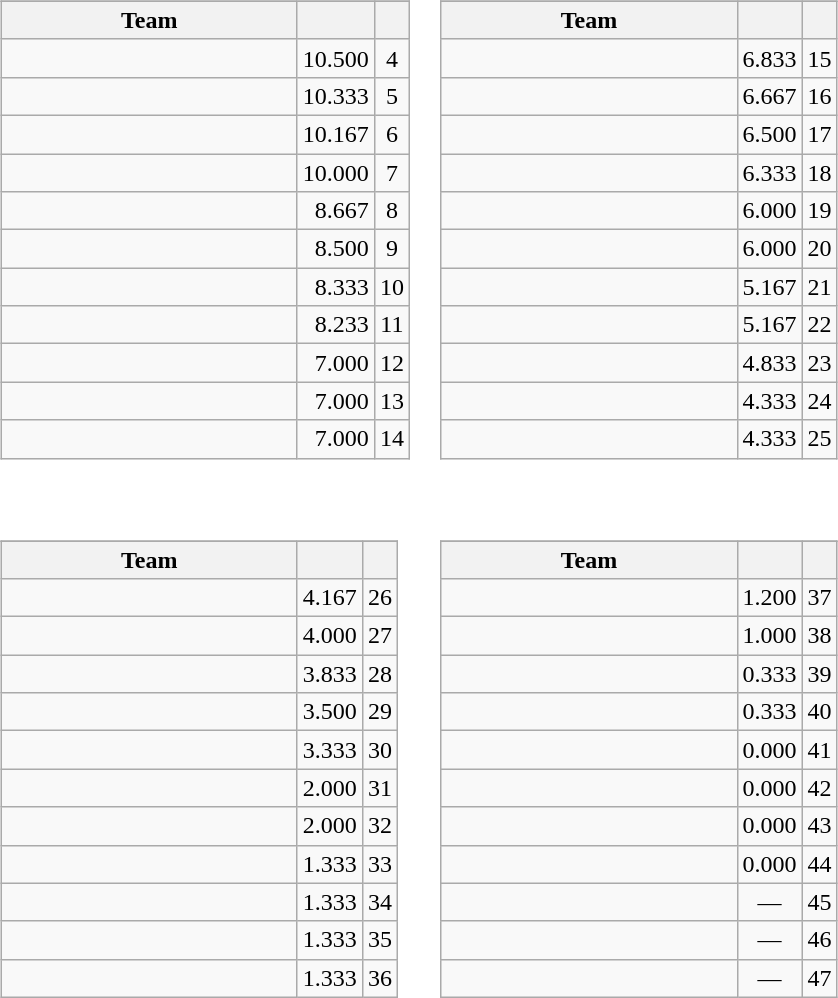<table>
<tr valign=top>
<td><br><table class="wikitable">
<tr>
</tr>
<tr>
<th width=190>Team</th>
<th></th>
<th></th>
</tr>
<tr>
<td></td>
<td align=right>10.500</td>
<td align=center>4</td>
</tr>
<tr>
<td></td>
<td align=right>10.333</td>
<td align=center>5</td>
</tr>
<tr>
<td></td>
<td align=right>10.167</td>
<td align=center>6</td>
</tr>
<tr>
<td></td>
<td align=right>10.000</td>
<td align=center>7</td>
</tr>
<tr>
<td></td>
<td align=right>8.667</td>
<td align=center>8</td>
</tr>
<tr>
<td></td>
<td align=right>8.500</td>
<td align=center>9</td>
</tr>
<tr>
<td></td>
<td align=right>8.333</td>
<td align=center>10</td>
</tr>
<tr>
<td></td>
<td align=right>8.233</td>
<td align=center>11</td>
</tr>
<tr>
<td></td>
<td align=right>7.000</td>
<td align=center>12</td>
</tr>
<tr>
<td></td>
<td align=right>7.000</td>
<td align=center>13</td>
</tr>
<tr>
<td></td>
<td align=right>7.000</td>
<td align=center>14</td>
</tr>
</table>
</td>
<td><br><table class="wikitable">
<tr>
</tr>
<tr>
<th width=190>Team</th>
<th></th>
<th></th>
</tr>
<tr>
<td></td>
<td align=right>6.833</td>
<td align=center>15</td>
</tr>
<tr>
<td></td>
<td align=right>6.667</td>
<td align=center>16</td>
</tr>
<tr>
<td></td>
<td align=right>6.500</td>
<td align=center>17</td>
</tr>
<tr>
<td></td>
<td align=right>6.333</td>
<td align=center>18</td>
</tr>
<tr>
<td></td>
<td align=right>6.000</td>
<td align=center>19</td>
</tr>
<tr>
<td></td>
<td align=right>6.000</td>
<td align=center>20</td>
</tr>
<tr>
<td></td>
<td align=right>5.167</td>
<td align=center>21</td>
</tr>
<tr>
<td></td>
<td align=right>5.167</td>
<td align=center>22</td>
</tr>
<tr>
<td></td>
<td align=right>4.833</td>
<td align=center>23</td>
</tr>
<tr>
<td></td>
<td align=right>4.333</td>
<td align=center>24</td>
</tr>
<tr>
<td></td>
<td align=right>4.333</td>
<td align=center>25</td>
</tr>
</table>
</td>
</tr>
<tr>
<td><br><table class="wikitable">
<tr>
</tr>
<tr>
<th width=190>Team</th>
<th></th>
<th></th>
</tr>
<tr>
<td></td>
<td align=right>4.167</td>
<td align=center>26</td>
</tr>
<tr>
<td></td>
<td align=right>4.000</td>
<td align=center>27</td>
</tr>
<tr>
<td></td>
<td align=right>3.833</td>
<td align=center>28</td>
</tr>
<tr>
<td></td>
<td align=right>3.500</td>
<td align=center>29</td>
</tr>
<tr>
<td></td>
<td align=right>3.333</td>
<td align=center>30</td>
</tr>
<tr>
<td></td>
<td align=right>2.000</td>
<td align=center>31</td>
</tr>
<tr>
<td></td>
<td align=right>2.000</td>
<td align=center>32</td>
</tr>
<tr>
<td></td>
<td align=right>1.333</td>
<td align=center>33</td>
</tr>
<tr>
<td></td>
<td align=right>1.333</td>
<td align=center>34</td>
</tr>
<tr>
<td></td>
<td align=right>1.333</td>
<td align=center>35</td>
</tr>
<tr>
<td></td>
<td align=right>1.333</td>
<td align=center>36</td>
</tr>
</table>
</td>
<td><br><table class="wikitable">
<tr>
</tr>
<tr>
<th width=190>Team</th>
<th></th>
<th></th>
</tr>
<tr>
<td></td>
<td align=right>1.200</td>
<td align=center>37</td>
</tr>
<tr>
<td></td>
<td align=right>1.000</td>
<td align=center>38</td>
</tr>
<tr>
<td></td>
<td align=right>0.333</td>
<td align=center>39</td>
</tr>
<tr>
<td></td>
<td align=right>0.333</td>
<td align=center>40</td>
</tr>
<tr>
<td></td>
<td align=right>0.000</td>
<td align=center>41</td>
</tr>
<tr>
<td></td>
<td align=right>0.000</td>
<td align=center>42</td>
</tr>
<tr>
<td></td>
<td align=right>0.000</td>
<td align=center>43</td>
</tr>
<tr>
<td></td>
<td align=right>0.000</td>
<td align=center>44</td>
</tr>
<tr>
<td></td>
<td align=center>—</td>
<td align=center>45</td>
</tr>
<tr>
<td></td>
<td align=center>—</td>
<td align=center>46</td>
</tr>
<tr>
<td></td>
<td align=center>—</td>
<td align=center>47</td>
</tr>
</table>
</td>
</tr>
</table>
